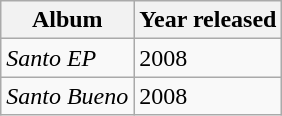<table class="wikitable">
<tr>
<th>Album</th>
<th>Year released</th>
</tr>
<tr>
<td><em>Santo EP</em></td>
<td>2008</td>
</tr>
<tr>
<td><em>Santo Bueno</em></td>
<td>2008</td>
</tr>
</table>
